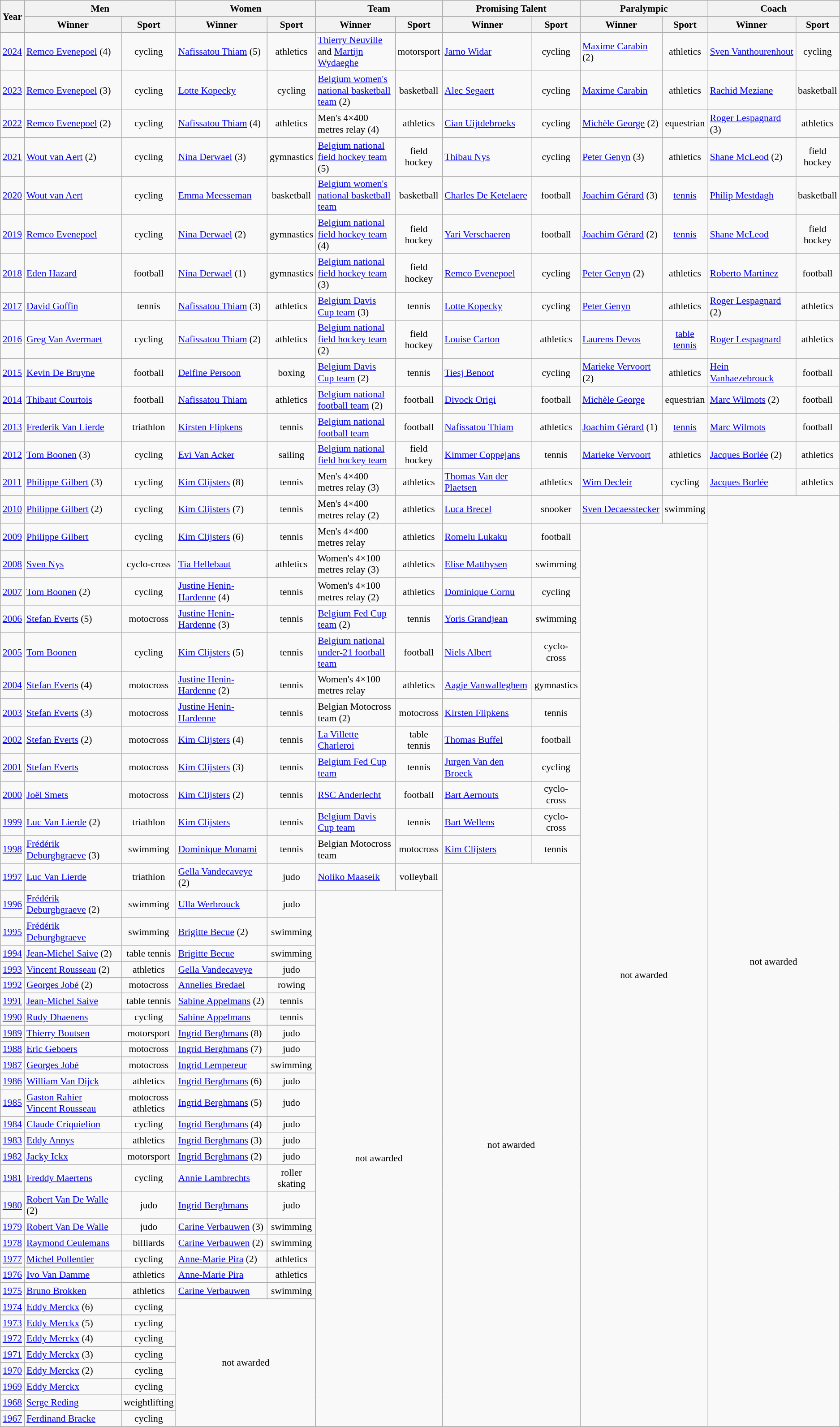<table class="wikitable sortable" style="font-size:90%">
<tr>
<th rowspan="2">Year</th>
<th colspan="2">Men</th>
<th colspan="2">Women</th>
<th colspan="2">Team</th>
<th colspan="2">Promising  Talent</th>
<th colspan="2">Paralympic</th>
<th colspan="2">Coach</th>
</tr>
<tr>
<th style="width: 17em" align="left">Winner</th>
<th>Sport</th>
<th style="width: 17em" align="left">Winner</th>
<th>Sport</th>
<th style="width: 15em" align="left">Winner</th>
<th>Sport</th>
<th style="width: 15em" align="left">Winner</th>
<th>Sport</th>
<th style="width: 13em" align="left">Winner</th>
<th>Sport</th>
<th style="width: 13em" align="left">Winner</th>
<th>Sport</th>
</tr>
<tr>
<td><a href='#'>2024</a></td>
<td><a href='#'>Remco Evenepoel</a> (4)</td>
<td align=center>cycling</td>
<td><a href='#'>Nafissatou Thiam</a> (5)</td>
<td align=center>athletics</td>
<td><a href='#'>Thierry Neuville</a> and <a href='#'>Martijn Wydaeghe</a></td>
<td align=center>motorsport</td>
<td><a href='#'>Jarno Widar</a></td>
<td align=center>cycling</td>
<td><a href='#'>Maxime Carabin</a> (2)</td>
<td align=center>athletics</td>
<td><a href='#'>Sven Vanthourenhout</a></td>
<td align=center>cycling</td>
</tr>
<tr>
<td><a href='#'>2023</a></td>
<td><a href='#'>Remco Evenepoel</a> (3)</td>
<td align=center>cycling</td>
<td><a href='#'>Lotte Kopecky</a></td>
<td align=center>cycling</td>
<td><a href='#'>Belgium women's national basketball team</a> (2)</td>
<td align=center>basketball</td>
<td><a href='#'>Alec Segaert</a></td>
<td align=center>cycling</td>
<td><a href='#'>Maxime Carabin</a></td>
<td align=center>athletics</td>
<td><a href='#'>Rachid Meziane</a></td>
<td align=center>basketball</td>
</tr>
<tr>
<td><a href='#'>2022</a></td>
<td><a href='#'>Remco Evenepoel</a> (2)</td>
<td align=center>cycling</td>
<td><a href='#'>Nafissatou Thiam</a> (4)</td>
<td align=center>athletics</td>
<td>Men's 4×400 metres relay (4)</td>
<td align=center>athletics</td>
<td><a href='#'>Cian Uijtdebroeks</a></td>
<td align=center>cycling</td>
<td><a href='#'>Michèle George</a> (2)</td>
<td align=center>equestrian</td>
<td><a href='#'>Roger Lespagnard</a> (3)</td>
<td align=center>athletics</td>
</tr>
<tr>
<td><a href='#'>2021</a></td>
<td><a href='#'>Wout van Aert</a> (2)</td>
<td align=center>cycling</td>
<td><a href='#'>Nina Derwael</a> (3)</td>
<td align=center>gymnastics</td>
<td><a href='#'>Belgium national field hockey team</a> (5)</td>
<td align=center>field hockey</td>
<td><a href='#'>Thibau Nys</a></td>
<td align=center>cycling</td>
<td><a href='#'>Peter Genyn</a> (3)</td>
<td align=center>athletics</td>
<td><a href='#'>Shane McLeod</a> (2)</td>
<td align=center>field hockey</td>
</tr>
<tr>
<td><a href='#'>2020</a></td>
<td><a href='#'>Wout van Aert</a></td>
<td align=center>cycling</td>
<td><a href='#'>Emma Meesseman</a></td>
<td align=center>basketball</td>
<td><a href='#'>Belgium women's national basketball team</a></td>
<td align=center>basketball</td>
<td><a href='#'>Charles De Ketelaere</a></td>
<td align=center>football</td>
<td><a href='#'>Joachim Gérard</a> (3)</td>
<td align=center><a href='#'>tennis</a></td>
<td><a href='#'>Philip Mestdagh</a></td>
<td align=center>basketball</td>
</tr>
<tr>
<td><a href='#'>2019</a></td>
<td><a href='#'>Remco Evenepoel</a></td>
<td align=center>cycling</td>
<td><a href='#'>Nina Derwael</a> (2)</td>
<td align=center>gymnastics</td>
<td><a href='#'>Belgium national field hockey team</a> (4)</td>
<td align=center>field hockey</td>
<td><a href='#'>Yari Verschaeren</a></td>
<td align=center>football</td>
<td><a href='#'>Joachim Gérard</a> (2)</td>
<td align=center><a href='#'>tennis</a></td>
<td><a href='#'>Shane McLeod</a></td>
<td align=center>field hockey</td>
</tr>
<tr>
<td><a href='#'>2018</a></td>
<td><a href='#'>Eden Hazard</a></td>
<td align=center>football</td>
<td><a href='#'>Nina Derwael</a> (1)</td>
<td align=center>gymnastics</td>
<td><a href='#'>Belgium national field hockey team</a> (3)</td>
<td align=center>field hockey</td>
<td><a href='#'>Remco Evenepoel</a></td>
<td align=center>cycling</td>
<td><a href='#'>Peter Genyn</a> (2)</td>
<td align=center>athletics</td>
<td><a href='#'>Roberto Martinez</a></td>
<td align=center>football</td>
</tr>
<tr>
<td><a href='#'>2017</a></td>
<td><a href='#'>David Goffin</a></td>
<td align=center>tennis</td>
<td><a href='#'>Nafissatou Thiam</a> (3)</td>
<td align=center>athletics</td>
<td><a href='#'>Belgium Davis Cup team</a> (3)</td>
<td align=center>tennis</td>
<td><a href='#'>Lotte Kopecky</a></td>
<td align=center>cycling</td>
<td><a href='#'>Peter Genyn</a></td>
<td align=center>athletics</td>
<td><a href='#'>Roger Lespagnard</a> (2)</td>
<td align=center>athletics</td>
</tr>
<tr>
<td><a href='#'>2016</a></td>
<td><a href='#'>Greg Van Avermaet</a></td>
<td align=center>cycling</td>
<td><a href='#'>Nafissatou Thiam</a> (2)</td>
<td align=center>athletics</td>
<td><a href='#'>Belgium national field hockey team</a> (2)</td>
<td align=center>field hockey</td>
<td><a href='#'>Louise Carton</a></td>
<td align=center>athletics</td>
<td><a href='#'>Laurens Devos</a></td>
<td align=center><a href='#'>table tennis</a></td>
<td><a href='#'>Roger Lespagnard</a></td>
<td align=center>athletics</td>
</tr>
<tr>
<td><a href='#'>2015</a></td>
<td><a href='#'>Kevin De Bruyne</a></td>
<td align=center>football</td>
<td><a href='#'>Delfine Persoon</a></td>
<td align=center>boxing</td>
<td><a href='#'>Belgium Davis Cup team</a> (2)</td>
<td align=center>tennis</td>
<td><a href='#'>Tiesj Benoot</a></td>
<td align=center>cycling</td>
<td><a href='#'>Marieke Vervoort</a> (2)</td>
<td align=center>athletics</td>
<td><a href='#'>Hein Vanhaezebrouck</a></td>
<td align=center>football</td>
</tr>
<tr>
<td><a href='#'>2014</a></td>
<td><a href='#'>Thibaut Courtois</a></td>
<td align=center>football</td>
<td><a href='#'>Nafissatou Thiam</a></td>
<td align=center>athletics</td>
<td><a href='#'>Belgium national football team</a> (2)</td>
<td align=center>football</td>
<td><a href='#'>Divock Origi</a></td>
<td align=center>football</td>
<td><a href='#'>Michèle George</a></td>
<td align=center>equestrian</td>
<td><a href='#'>Marc Wilmots</a> (2)</td>
<td align=center>football</td>
</tr>
<tr>
<td><a href='#'>2013</a></td>
<td><a href='#'>Frederik Van Lierde</a></td>
<td align=center>triathlon</td>
<td><a href='#'>Kirsten Flipkens</a></td>
<td align=center>tennis</td>
<td><a href='#'>Belgium national football team</a></td>
<td align=center>football</td>
<td><a href='#'>Nafissatou Thiam</a></td>
<td align=center>athletics</td>
<td><a href='#'>Joachim Gérard</a> (1)</td>
<td align=center><a href='#'>tennis</a></td>
<td><a href='#'>Marc Wilmots</a></td>
<td align=center>football</td>
</tr>
<tr>
<td><a href='#'>2012</a></td>
<td><a href='#'>Tom Boonen</a> (3)</td>
<td align=center>cycling</td>
<td><a href='#'>Evi Van Acker</a></td>
<td align=center>sailing</td>
<td><a href='#'>Belgium national field hockey team</a></td>
<td align=center>field hockey</td>
<td><a href='#'>Kimmer Coppejans</a></td>
<td align=center>tennis</td>
<td><a href='#'>Marieke Vervoort</a></td>
<td align=center>athletics</td>
<td><a href='#'>Jacques Borlée</a> (2)</td>
<td align=center>athletics</td>
</tr>
<tr>
<td><a href='#'>2011</a></td>
<td><a href='#'>Philippe Gilbert</a> (3)</td>
<td align=center>cycling</td>
<td><a href='#'>Kim Clijsters</a> (8)</td>
<td align=center>tennis</td>
<td>Men's 4×400 metres relay (3)</td>
<td align=center>athletics</td>
<td><a href='#'>Thomas Van der Plaetsen</a></td>
<td align=center>athletics</td>
<td><a href='#'>Wim Decleir</a></td>
<td align=center>cycling</td>
<td><a href='#'>Jacques Borlée</a></td>
<td align=center>athletics</td>
</tr>
<tr>
<td><a href='#'>2010</a></td>
<td><a href='#'>Philippe Gilbert</a> (2)</td>
<td align=center>cycling</td>
<td><a href='#'>Kim Clijsters</a> (7)</td>
<td align=center>tennis</td>
<td>Men's 4×400 metres relay (2)</td>
<td align=center>athletics</td>
<td><a href='#'>Luca Brecel</a></td>
<td align=center>snooker</td>
<td><a href='#'>Sven Decaesstecker</a></td>
<td align=center>swimming</td>
<td rowspan=44 colspan=2 align=center>not awarded</td>
</tr>
<tr>
<td><a href='#'>2009</a></td>
<td><a href='#'>Philippe Gilbert</a></td>
<td align=center>cycling</td>
<td><a href='#'>Kim Clijsters</a> (6)</td>
<td align=center>tennis</td>
<td>Men's 4×400 metres relay</td>
<td align=center>athletics</td>
<td><a href='#'>Romelu Lukaku</a></td>
<td align=center>football</td>
<td rowspan=43 colspan=2 align=center>not awarded</td>
</tr>
<tr>
<td><a href='#'>2008</a></td>
<td><a href='#'>Sven Nys</a></td>
<td align=center>cyclo-cross</td>
<td><a href='#'>Tia Hellebaut</a></td>
<td align=center>athletics</td>
<td>Women's 4×100 metres relay (3)</td>
<td align=center>athletics</td>
<td><a href='#'>Elise Matthysen</a></td>
<td align=center>swimming</td>
</tr>
<tr>
<td><a href='#'>2007</a></td>
<td><a href='#'>Tom Boonen</a> (2)</td>
<td align=center>cycling</td>
<td><a href='#'>Justine Henin-Hardenne</a> (4)</td>
<td align=center>tennis</td>
<td>Women's 4×100 metres relay (2)</td>
<td align=center>athletics</td>
<td><a href='#'>Dominique Cornu</a></td>
<td align=center>cycling</td>
</tr>
<tr>
<td><a href='#'>2006</a></td>
<td><a href='#'>Stefan Everts</a> (5)</td>
<td align=center>motocross</td>
<td><a href='#'>Justine Henin-Hardenne</a> (3)</td>
<td align=center>tennis</td>
<td><a href='#'>Belgium Fed Cup team</a> (2)</td>
<td align=center>tennis</td>
<td><a href='#'>Yoris Grandjean</a></td>
<td align=center>swimming</td>
</tr>
<tr>
<td><a href='#'>2005</a></td>
<td><a href='#'>Tom Boonen</a></td>
<td align=center>cycling</td>
<td><a href='#'>Kim Clijsters</a> (5)</td>
<td align=center>tennis</td>
<td><a href='#'>Belgium national under-21 football team</a></td>
<td align=center>football</td>
<td><a href='#'>Niels Albert</a></td>
<td align=center>cyclo-cross</td>
</tr>
<tr>
<td><a href='#'>2004</a></td>
<td><a href='#'>Stefan Everts</a> (4)</td>
<td align=center>motocross</td>
<td><a href='#'>Justine Henin-Hardenne</a> (2)</td>
<td align=center>tennis</td>
<td>Women's 4×100 metres relay</td>
<td align=center>athletics</td>
<td><a href='#'>Aagje Vanwalleghem</a></td>
<td align=center>gymnastics</td>
</tr>
<tr>
<td><a href='#'>2003</a></td>
<td><a href='#'>Stefan Everts</a> (3)</td>
<td align=center>motocross</td>
<td><a href='#'>Justine Henin-Hardenne</a></td>
<td align=center>tennis</td>
<td>Belgian Motocross team (2)</td>
<td align=center>motocross</td>
<td><a href='#'>Kirsten Flipkens</a></td>
<td align=center>tennis</td>
</tr>
<tr>
<td><a href='#'>2002</a></td>
<td><a href='#'>Stefan Everts</a> (2)</td>
<td align=center>motocross</td>
<td><a href='#'>Kim Clijsters</a> (4)</td>
<td align=center>tennis</td>
<td><a href='#'>La Villette Charleroi</a></td>
<td align=center>table tennis</td>
<td><a href='#'>Thomas Buffel</a></td>
<td align=center>football</td>
</tr>
<tr>
<td><a href='#'>2001</a></td>
<td><a href='#'>Stefan Everts</a></td>
<td align=center>motocross</td>
<td><a href='#'>Kim Clijsters</a> (3)</td>
<td align=center>tennis</td>
<td><a href='#'>Belgium Fed Cup team</a></td>
<td align=center>tennis</td>
<td><a href='#'>Jurgen Van den Broeck</a></td>
<td align=center>cycling</td>
</tr>
<tr>
<td><a href='#'>2000</a></td>
<td><a href='#'>Joël Smets</a></td>
<td align=center>motocross</td>
<td><a href='#'>Kim Clijsters</a> (2)</td>
<td align=center>tennis</td>
<td><a href='#'>RSC Anderlecht</a></td>
<td align=center>football</td>
<td><a href='#'>Bart Aernouts</a></td>
<td align=center>cyclo-cross</td>
</tr>
<tr>
<td><a href='#'>1999</a></td>
<td><a href='#'>Luc Van Lierde</a> (2)</td>
<td align=center>triathlon</td>
<td><a href='#'>Kim Clijsters</a></td>
<td align=center>tennis</td>
<td><a href='#'>Belgium Davis Cup team</a></td>
<td align=center>tennis</td>
<td><a href='#'>Bart Wellens</a></td>
<td align=center>cyclo-cross</td>
</tr>
<tr>
<td><a href='#'>1998</a></td>
<td><a href='#'>Frédérik Deburghgraeve</a> (3)</td>
<td align=center>swimming</td>
<td><a href='#'>Dominique Monami</a></td>
<td align=center>tennis</td>
<td>Belgian Motocross team</td>
<td align=center>motocross</td>
<td><a href='#'>Kim Clijsters</a></td>
<td align=center>tennis</td>
</tr>
<tr>
<td><a href='#'>1997</a></td>
<td><a href='#'>Luc Van Lierde</a></td>
<td align=center>triathlon</td>
<td><a href='#'>Gella Vandecaveye</a> (2)</td>
<td align=center>judo</td>
<td><a href='#'>Noliko Maaseik</a></td>
<td align=center>volleyball</td>
<td rowspan=31 colspan=2 align=center>not awarded</td>
</tr>
<tr>
<td><a href='#'>1996</a></td>
<td><a href='#'>Frédérik Deburghgraeve</a> (2)</td>
<td align=center>swimming</td>
<td><a href='#'>Ulla Werbrouck</a></td>
<td align=center>judo</td>
<td rowspan=30 colspan=2 align=center>not awarded</td>
</tr>
<tr>
<td><a href='#'>1995</a></td>
<td><a href='#'>Frédérik Deburghgraeve</a></td>
<td align=center>swimming</td>
<td><a href='#'>Brigitte Becue</a> (2)</td>
<td align=center>swimming</td>
</tr>
<tr>
<td><a href='#'>1994</a></td>
<td><a href='#'>Jean-Michel Saive</a> (2)</td>
<td align=center>table tennis</td>
<td><a href='#'>Brigitte Becue</a></td>
<td align=center>swimming</td>
</tr>
<tr>
<td><a href='#'>1993</a></td>
<td><a href='#'>Vincent Rousseau</a> (2)</td>
<td align=center>athletics</td>
<td><a href='#'>Gella Vandecaveye</a></td>
<td align=center>judo</td>
</tr>
<tr>
<td><a href='#'>1992</a></td>
<td><a href='#'>Georges Jobé</a> (2)</td>
<td align=center>motocross</td>
<td><a href='#'>Annelies Bredael</a></td>
<td align=center>rowing</td>
</tr>
<tr>
<td><a href='#'>1991</a></td>
<td><a href='#'>Jean-Michel Saive</a></td>
<td align=center>table tennis</td>
<td><a href='#'>Sabine Appelmans</a> (2)</td>
<td align=center>tennis</td>
</tr>
<tr>
<td><a href='#'>1990</a></td>
<td><a href='#'>Rudy Dhaenens</a></td>
<td align=center>cycling</td>
<td><a href='#'>Sabine Appelmans</a></td>
<td align=center>tennis</td>
</tr>
<tr>
<td><a href='#'>1989</a></td>
<td><a href='#'>Thierry Boutsen</a></td>
<td align=center>motorsport</td>
<td><a href='#'>Ingrid Berghmans</a> (8)</td>
<td align=center>judo</td>
</tr>
<tr>
<td><a href='#'>1988</a></td>
<td><a href='#'>Eric Geboers</a></td>
<td align=center>motocross</td>
<td><a href='#'>Ingrid Berghmans</a> (7)</td>
<td align=center>judo</td>
</tr>
<tr>
<td><a href='#'>1987</a></td>
<td><a href='#'>Georges Jobé</a></td>
<td align=center>motocross</td>
<td><a href='#'>Ingrid Lempereur</a></td>
<td align=center>swimming</td>
</tr>
<tr>
<td><a href='#'>1986</a></td>
<td><a href='#'>William Van Dijck</a></td>
<td align=center>athletics</td>
<td><a href='#'>Ingrid Berghmans</a> (6)</td>
<td align=center>judo</td>
</tr>
<tr>
<td><a href='#'>1985</a></td>
<td><a href='#'>Gaston Rahier</a><br><a href='#'>Vincent Rousseau</a></td>
<td align=center>motocross<br>athletics</td>
<td><a href='#'>Ingrid Berghmans</a> (5)</td>
<td align=center>judo</td>
</tr>
<tr>
<td><a href='#'>1984</a></td>
<td><a href='#'>Claude Criquielion</a></td>
<td align=center>cycling</td>
<td><a href='#'>Ingrid Berghmans</a> (4)</td>
<td align=center>judo</td>
</tr>
<tr>
<td><a href='#'>1983</a></td>
<td><a href='#'>Eddy Annys</a></td>
<td align=center>athletics</td>
<td><a href='#'>Ingrid Berghmans</a> (3)</td>
<td align=center>judo</td>
</tr>
<tr>
<td><a href='#'>1982</a></td>
<td><a href='#'>Jacky Ickx</a></td>
<td align=center>motorsport</td>
<td><a href='#'>Ingrid Berghmans</a> (2)</td>
<td align=center>judo</td>
</tr>
<tr>
<td><a href='#'>1981</a></td>
<td><a href='#'>Freddy Maertens</a></td>
<td align=center>cycling</td>
<td><a href='#'>Annie Lambrechts</a></td>
<td align=center>roller skating</td>
</tr>
<tr>
<td><a href='#'>1980</a></td>
<td><a href='#'>Robert Van De Walle</a> (2)</td>
<td align=center>judo</td>
<td><a href='#'>Ingrid Berghmans</a></td>
<td align=center>judo</td>
</tr>
<tr>
<td><a href='#'>1979</a></td>
<td><a href='#'>Robert Van De Walle</a></td>
<td align=center>judo</td>
<td><a href='#'>Carine Verbauwen</a> (3)</td>
<td align=center>swimming</td>
</tr>
<tr>
<td><a href='#'>1978</a></td>
<td><a href='#'>Raymond Ceulemans</a></td>
<td align=center>billiards</td>
<td><a href='#'>Carine Verbauwen</a> (2)</td>
<td align=center>swimming</td>
</tr>
<tr>
<td><a href='#'>1977</a></td>
<td><a href='#'>Michel Pollentier</a></td>
<td align=center>cycling</td>
<td><a href='#'>Anne-Marie Pira</a> (2)</td>
<td align=center>athletics</td>
</tr>
<tr>
<td><a href='#'>1976</a></td>
<td><a href='#'>Ivo Van Damme</a></td>
<td align=center>athletics</td>
<td><a href='#'>Anne-Marie Pira</a></td>
<td align=center>athletics</td>
</tr>
<tr>
<td><a href='#'>1975</a></td>
<td><a href='#'>Bruno Brokken</a></td>
<td align=center>athletics</td>
<td><a href='#'>Carine Verbauwen</a></td>
<td align=center>swimming</td>
</tr>
<tr>
<td><a href='#'>1974</a></td>
<td><a href='#'>Eddy Merckx</a> (6)</td>
<td align=center>cycling</td>
<td rowspan=8 colspan=2 align=center>not awarded</td>
</tr>
<tr>
<td><a href='#'>1973</a></td>
<td><a href='#'>Eddy Merckx</a> (5)</td>
<td align=center>cycling</td>
</tr>
<tr>
<td><a href='#'>1972</a></td>
<td><a href='#'>Eddy Merckx</a> (4)</td>
<td align=center>cycling</td>
</tr>
<tr>
<td><a href='#'>1971</a></td>
<td><a href='#'>Eddy Merckx</a> (3)</td>
<td align=center>cycling</td>
</tr>
<tr>
<td><a href='#'>1970</a></td>
<td><a href='#'>Eddy Merckx</a> (2)</td>
<td align=center>cycling</td>
</tr>
<tr>
<td><a href='#'>1969</a></td>
<td><a href='#'>Eddy Merckx</a></td>
<td align=center>cycling</td>
</tr>
<tr>
<td><a href='#'>1968</a></td>
<td><a href='#'>Serge Reding</a></td>
<td align=center>weightlifting</td>
</tr>
<tr>
<td><a href='#'>1967</a></td>
<td><a href='#'>Ferdinand Bracke</a></td>
<td align=center>cycling</td>
</tr>
</table>
